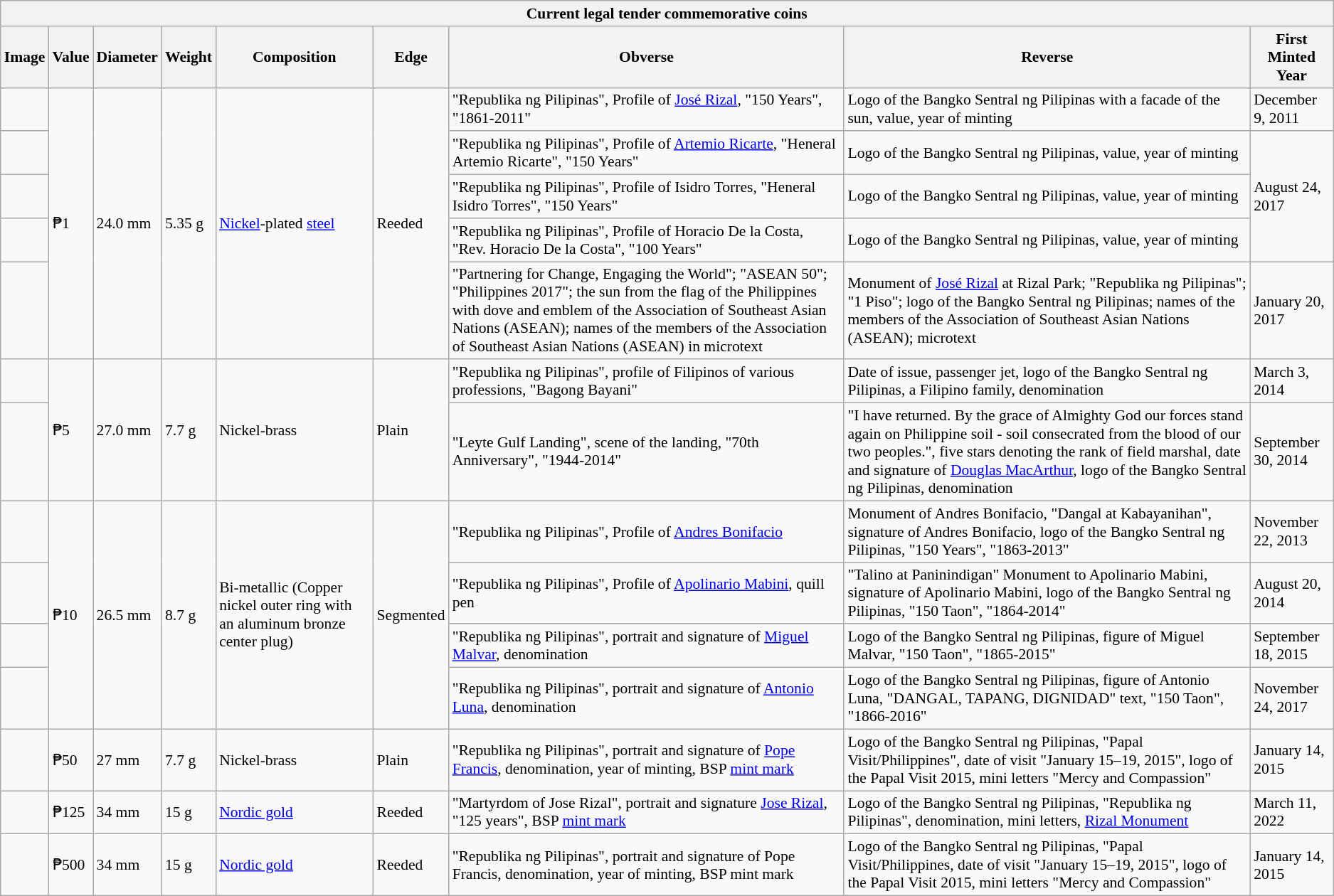<table class="wikitable" style="font-size: 90%">
<tr>
<th colspan="9"><strong>Current legal tender commemorative coins</strong></th>
</tr>
<tr>
<th>Image</th>
<th>Value</th>
<th>Diameter</th>
<th>Weight</th>
<th>Composition</th>
<th>Edge</th>
<th>Obverse</th>
<th>Reverse</th>
<th>First Minted Year</th>
</tr>
<tr>
<td></td>
<td rowspan="5">₱1</td>
<td rowspan="5">24.0 mm</td>
<td rowspan="5">5.35 g</td>
<td rowspan="5"><a href='#'>Nickel</a>-plated <a href='#'>steel</a></td>
<td rowspan="5">Reeded</td>
<td>"Republika ng Pilipinas", Profile of <a href='#'>José Rizal</a>, "150 Years", "1861-2011"</td>
<td>Logo of the Bangko Sentral ng Pilipinas with a facade of the sun, value, year of minting</td>
<td>December 9, 2011</td>
</tr>
<tr>
<td></td>
<td>"Republika ng Pilipinas", Profile of <a href='#'>Artemio Ricarte</a>, "Heneral Artemio Ricarte", "150 Years"</td>
<td>Logo of the Bangko Sentral ng Pilipinas, value, year of minting</td>
<td rowspan="3">August 24, 2017</td>
</tr>
<tr>
<td></td>
<td>"Republika ng Pilipinas", Profile of Isidro Torres, "Heneral Isidro Torres", "150 Years"</td>
<td>Logo of the Bangko Sentral ng Pilipinas, value, year of minting</td>
</tr>
<tr>
<td></td>
<td>"Republika ng Pilipinas", Profile of Horacio De la Costa, "Rev. Horacio De la Costa", "100 Years"</td>
<td>Logo of the Bangko Sentral ng Pilipinas, value, year of minting</td>
</tr>
<tr>
<td></td>
<td>"Partnering for Change, Engaging the World"; "ASEAN 50"; "Philippines 2017"; the sun from the flag of the Philippines with dove and emblem of the Association of Southeast Asian Nations (ASEAN); names of the members of the Association of Southeast Asian Nations (ASEAN) in microtext</td>
<td>Monument of <a href='#'>José Rizal</a> at Rizal Park; "Republika ng Pilipinas"; "1 Piso"; logo of the Bangko Sentral ng Pilipinas; names of the members of the Association of Southeast Asian Nations (ASEAN); microtext</td>
<td>January 20, 2017</td>
</tr>
<tr>
<td></td>
<td rowspan="2">₱5</td>
<td rowspan="2">27.0 mm</td>
<td rowspan="2">7.7 g</td>
<td rowspan="2">Nickel-brass</td>
<td rowspan="2">Plain</td>
<td>"Republika ng Pilipinas", profile of Filipinos of various professions, "Bagong Bayani"</td>
<td>Date of issue, passenger jet, logo of the Bangko Sentral ng Pilipinas, a Filipino family, denomination</td>
<td>March 3, 2014</td>
</tr>
<tr>
<td></td>
<td>"Leyte Gulf Landing", scene of the landing, "70th Anniversary", "1944-2014"</td>
<td>"I have returned. By the grace of Almighty God our forces stand again on Philippine soil - soil consecrated from the blood of our two peoples.", five stars denoting the rank of field marshal, date and signature of <a href='#'>Douglas MacArthur</a>, logo of the Bangko Sentral ng Pilipinas, denomination</td>
<td>September 30, 2014</td>
</tr>
<tr>
<td></td>
<td rowspan="4">₱10</td>
<td rowspan="4">26.5 mm</td>
<td rowspan="4" >8.7 g</td>
<td rowspan="4" >Bi-metallic (Copper nickel outer ring with an aluminum bronze center plug)</td>
<td rowspan="4" >Segmented</td>
<td>"Republika ng Pilipinas", Profile of <a href='#'>Andres Bonifacio</a></td>
<td>Monument of Andres Bonifacio, "Dangal at Kabayanihan", signature of Andres Bonifacio, logo of the Bangko Sentral ng Pilipinas, "150 Years", "1863-2013"</td>
<td>November 22, 2013</td>
</tr>
<tr>
<td></td>
<td>"Republika ng Pilipinas", Profile of <a href='#'>Apolinario Mabini</a>, quill pen</td>
<td>"Talino at Paninindigan" Monument to Apolinario Mabini, signature of Apolinario Mabini, logo of the Bangko Sentral ng Pilipinas, "150 Taon", "1864-2014"</td>
<td>August 20, 2014</td>
</tr>
<tr>
<td></td>
<td>"Republika ng Pilipinas", portrait and signature of <a href='#'>Miguel Malvar</a>, denomination</td>
<td>Logo of the Bangko Sentral ng Pilipinas, figure of Miguel Malvar, "150 Taon", "1865-2015"</td>
<td>September 18, 2015</td>
</tr>
<tr>
<td></td>
<td>"Republika ng Pilipinas", portrait and signature of <a href='#'>Antonio Luna</a>, denomination</td>
<td>Logo of the Bangko Sentral ng Pilipinas, figure of Antonio Luna, "DANGAL, TAPANG, DIGNIDAD" text, "150 Taon", "1866-2016"</td>
<td>November 24, 2017</td>
</tr>
<tr>
<td></td>
<td>₱50</td>
<td>27 mm</td>
<td>7.7 g</td>
<td>Nickel-brass</td>
<td>Plain</td>
<td>"Republika ng Pilipinas", portrait and signature of <a href='#'>Pope Francis</a>, denomination, year of minting, BSP <a href='#'>mint mark</a></td>
<td>Logo of the Bangko Sentral ng Pilipinas, "Papal Visit/Philippines", date of visit "January 15–19, 2015", logo of the Papal Visit 2015, mini letters "Mercy and Compassion"</td>
<td>January 14, 2015</td>
</tr>
<tr>
<td></td>
<td>₱125</td>
<td>34 mm</td>
<td>15 g</td>
<td><a href='#'>Nordic gold</a></td>
<td>Reeded</td>
<td>"Martyrdom of Jose Rizal", portrait and signature <a href='#'>Jose Rizal</a>, "125 years", BSP <a href='#'>mint mark</a></td>
<td>Logo of the Bangko Sentral ng Pilipinas, "Republika ng Pilipinas", denomination, mini letters, <a href='#'>Rizal Monument</a></td>
<td>March 11, 2022</td>
</tr>
<tr>
<td></td>
<td>₱500</td>
<td>34 mm</td>
<td>15 g</td>
<td><a href='#'>Nordic gold</a></td>
<td>Reeded</td>
<td>"Republika ng Pilipinas", portrait and signature of Pope Francis, denomination, year of minting, BSP mint mark</td>
<td>Logo of the Bangko Sentral ng Pilipinas, "Papal Visit/Philippines, date of visit "January 15–19, 2015", logo of the Papal Visit 2015, mini letters "Mercy and Compassion"</td>
<td>January 14, 2015</td>
</tr>
</table>
